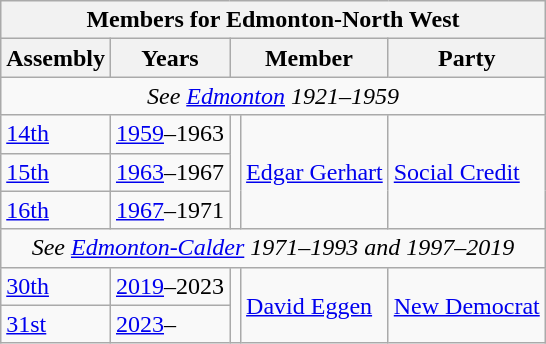<table class="wikitable" align=right>
<tr>
<th colspan=5>Members for Edmonton-North West</th>
</tr>
<tr>
<th>Assembly</th>
<th>Years</th>
<th colspan="2">Member</th>
<th>Party</th>
</tr>
<tr>
<td align="center" colspan=5><em>See <a href='#'>Edmonton</a> 1921–1959</em></td>
</tr>
<tr>
<td><a href='#'>14th</a></td>
<td><a href='#'>1959</a>–1963</td>
<td rowspan=3 ></td>
<td rowspan=3><a href='#'>Edgar Gerhart</a></td>
<td rowspan=3><a href='#'>Social Credit</a></td>
</tr>
<tr>
<td><a href='#'>15th</a></td>
<td><a href='#'>1963</a>–1967</td>
</tr>
<tr>
<td><a href='#'>16th</a></td>
<td><a href='#'>1967</a>–1971</td>
</tr>
<tr>
<td align="center" colspan=5><em>See <a href='#'>Edmonton-Calder</a> 1971–1993 and 1997–2019</em></td>
</tr>
<tr>
<td><a href='#'>30th</a></td>
<td><a href='#'>2019</a>–2023</td>
<td rowspan=2 ></td>
<td rowspan=2><a href='#'>David Eggen</a></td>
<td rowspan=2><a href='#'>New Democrat</a></td>
</tr>
<tr>
<td><a href='#'>31st</a></td>
<td><a href='#'>2023</a>–</td>
</tr>
</table>
